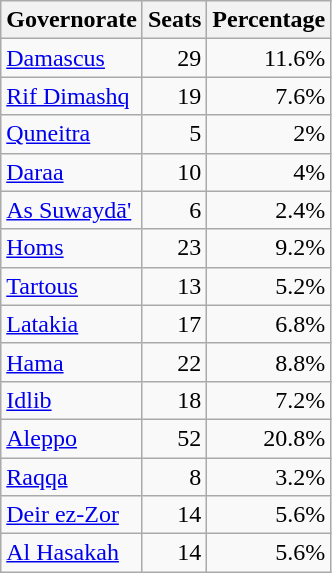<table class=wikitable style=text-align:right>
<tr>
<th>Governorate</th>
<th>Seats</th>
<th>Percentage</th>
</tr>
<tr>
<td align=left><a href='#'>Damascus</a></td>
<td>29</td>
<td>11.6%</td>
</tr>
<tr>
<td align=left><a href='#'>Rif Dimashq</a></td>
<td>19</td>
<td>7.6%</td>
</tr>
<tr>
<td align=left><a href='#'>Quneitra</a></td>
<td>5</td>
<td>2%</td>
</tr>
<tr>
<td align=left><a href='#'>Daraa</a></td>
<td>10</td>
<td>4%</td>
</tr>
<tr>
<td align=left><a href='#'>As Suwaydā'</a></td>
<td>6</td>
<td>2.4%</td>
</tr>
<tr>
<td align=left><a href='#'>Homs</a></td>
<td>23</td>
<td>9.2%</td>
</tr>
<tr>
<td align=left><a href='#'>Tartous</a></td>
<td>13</td>
<td>5.2%</td>
</tr>
<tr>
<td align=left><a href='#'>Latakia</a></td>
<td>17</td>
<td>6.8%</td>
</tr>
<tr>
<td align=left><a href='#'>Hama</a></td>
<td>22</td>
<td>8.8%</td>
</tr>
<tr>
<td align=left><a href='#'>Idlib</a></td>
<td>18</td>
<td>7.2%</td>
</tr>
<tr>
<td align=left><a href='#'>Aleppo</a></td>
<td>52</td>
<td>20.8%</td>
</tr>
<tr>
<td align=left><a href='#'>Raqqa</a></td>
<td>8</td>
<td>3.2%</td>
</tr>
<tr>
<td align=left><a href='#'>Deir ez-Zor</a></td>
<td>14</td>
<td>5.6%</td>
</tr>
<tr>
<td align=left><a href='#'>Al Hasakah</a></td>
<td>14</td>
<td>5.6%</td>
</tr>
</table>
